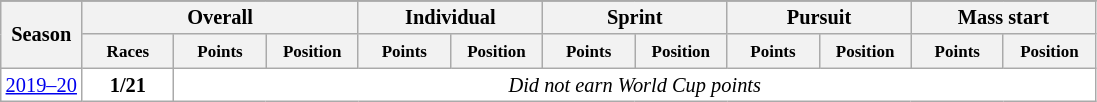<table class="wikitable" style="font-size:85%; text-align:center; border:grey solid 1px; border-collapse:collapse; background:#ffffff;">
<tr class="hintergrundfarbe5">
</tr>
<tr style="background:#efefef;">
<th colspan="1" rowspan="2" color:white; width:115px;">Season</th>
<th colspan="3" color:white; width:115px;">Overall</th>
<th colspan="2" color:white; width:115px;">Individual</th>
<th colspan="2" color:white; width:115px;">Sprint</th>
<th colspan="2" color:white; width:115px;">Pursuit</th>
<th colspan="2" color:white; width:115px;">Mass start</th>
</tr>
<tr>
<th style="width:55px;"><small>Races</small></th>
<th style="width:55px;"><small>Points</small></th>
<th style="width:55px;"><small>Position</small></th>
<th style="width:55px;"><small>Points</small></th>
<th style="width:55px;"><small>Position</small></th>
<th style="width:55px;"><small>Points</small></th>
<th style="width:55px;"><small>Position</small></th>
<th style="width:55px;"><small>Points</small></th>
<th style="width:55px;"><small>Position</small></th>
<th style="width:55px;"><small>Points</small></th>
<th style="width:55px;"><small>Position</small></th>
</tr>
<tr>
<td><a href='#'>2019–20</a></td>
<td><strong>1/21</strong></td>
<td colspan=10 rowspan=1 align=center><em>Did not earn World Cup points</em></td>
</tr>
</table>
